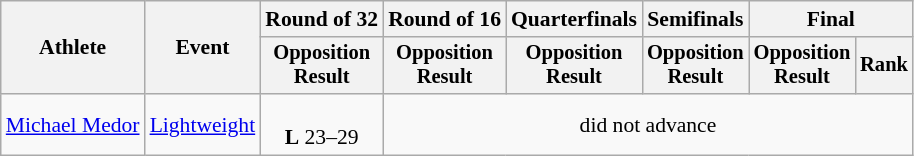<table class="wikitable" style="font-size:90%">
<tr>
<th rowspan="2">Athlete</th>
<th rowspan="2">Event</th>
<th>Round of 32</th>
<th>Round of 16</th>
<th>Quarterfinals</th>
<th>Semifinals</th>
<th colspan=2>Final</th>
</tr>
<tr style="font-size:95%">
<th>Opposition<br>Result</th>
<th>Opposition<br>Result</th>
<th>Opposition<br>Result</th>
<th>Opposition<br>Result</th>
<th>Opposition<br>Result</th>
<th>Rank</th>
</tr>
<tr align=center>
<td align=left><a href='#'>Michael Medor</a></td>
<td align=left><a href='#'>Lightweight</a></td>
<td><br><strong>L</strong> 23–29</td>
<td colspan=5>did not advance</td>
</tr>
</table>
